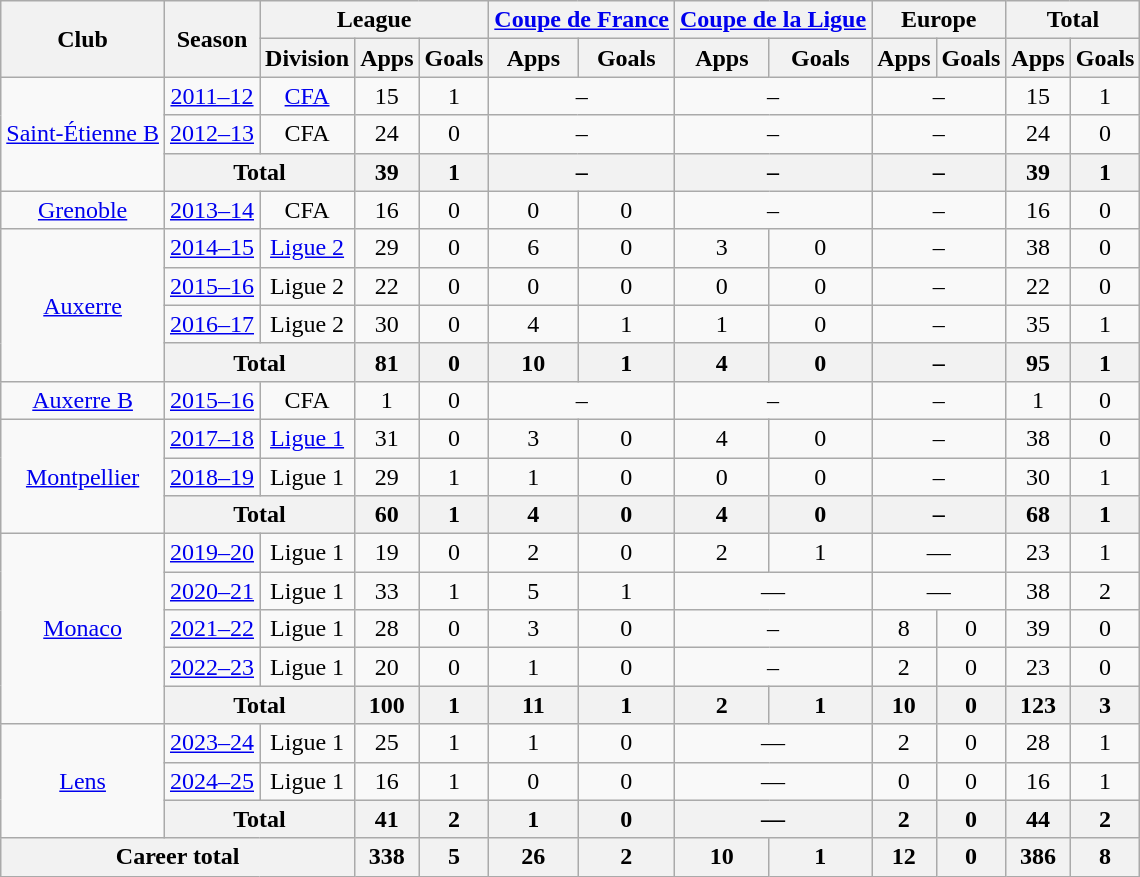<table class="wikitable" style="text-align: center;">
<tr>
<th rowspan="2">Club</th>
<th rowspan="2">Season</th>
<th colspan="3">League</th>
<th colspan="2"><a href='#'>Coupe de France</a></th>
<th colspan="2"><a href='#'>Coupe de la Ligue</a></th>
<th colspan="2">Europe</th>
<th colspan="2">Total</th>
</tr>
<tr>
<th>Division</th>
<th>Apps</th>
<th>Goals</th>
<th>Apps</th>
<th>Goals</th>
<th>Apps</th>
<th>Goals</th>
<th>Apps</th>
<th>Goals</th>
<th>Apps</th>
<th>Goals</th>
</tr>
<tr>
<td rowspan="3"><a href='#'>Saint-Étienne B</a></td>
<td><a href='#'>2011–12</a></td>
<td><a href='#'>CFA</a></td>
<td>15</td>
<td>1</td>
<td colspan="2">–</td>
<td colspan="2">–</td>
<td colspan="2">–</td>
<td>15</td>
<td>1</td>
</tr>
<tr>
<td><a href='#'>2012–13</a></td>
<td>CFA</td>
<td>24</td>
<td>0</td>
<td colspan="2">–</td>
<td colspan="2">–</td>
<td colspan="2">–</td>
<td>24</td>
<td>0</td>
</tr>
<tr>
<th colspan="2">Total</th>
<th>39</th>
<th>1</th>
<th colspan="2">–</th>
<th colspan="2">–</th>
<th colspan="2">–</th>
<th>39</th>
<th>1</th>
</tr>
<tr>
<td><a href='#'>Grenoble</a></td>
<td><a href='#'>2013–14</a></td>
<td>CFA</td>
<td>16</td>
<td>0</td>
<td>0</td>
<td>0</td>
<td colspan="2">–</td>
<td colspan="2">–</td>
<td>16</td>
<td>0</td>
</tr>
<tr>
<td rowspan="4"><a href='#'>Auxerre</a></td>
<td><a href='#'>2014–15</a></td>
<td><a href='#'>Ligue 2</a></td>
<td>29</td>
<td>0</td>
<td>6</td>
<td>0</td>
<td>3</td>
<td>0</td>
<td colspan="2">–</td>
<td>38</td>
<td>0</td>
</tr>
<tr>
<td><a href='#'>2015–16</a></td>
<td>Ligue 2</td>
<td>22</td>
<td>0</td>
<td>0</td>
<td>0</td>
<td>0</td>
<td>0</td>
<td colspan="2">–</td>
<td>22</td>
<td>0</td>
</tr>
<tr>
<td><a href='#'>2016–17</a></td>
<td>Ligue 2</td>
<td>30</td>
<td>0</td>
<td>4</td>
<td>1</td>
<td>1</td>
<td>0</td>
<td colspan="2">–</td>
<td>35</td>
<td>1</td>
</tr>
<tr>
<th colspan="2">Total</th>
<th>81</th>
<th>0</th>
<th>10</th>
<th>1</th>
<th>4</th>
<th>0</th>
<th colspan="2">–</th>
<th>95</th>
<th>1</th>
</tr>
<tr>
<td><a href='#'>Auxerre B</a></td>
<td><a href='#'>2015–16</a></td>
<td>CFA</td>
<td>1</td>
<td>0</td>
<td colspan="2">–</td>
<td colspan="2">–</td>
<td colspan="2">–</td>
<td>1</td>
<td>0</td>
</tr>
<tr>
<td rowspan="3"><a href='#'>Montpellier</a></td>
<td><a href='#'>2017–18</a></td>
<td><a href='#'>Ligue 1</a></td>
<td>31</td>
<td>0</td>
<td>3</td>
<td>0</td>
<td>4</td>
<td>0</td>
<td colspan="2">–</td>
<td>38</td>
<td>0</td>
</tr>
<tr>
<td><a href='#'>2018–19</a></td>
<td>Ligue 1</td>
<td>29</td>
<td>1</td>
<td>1</td>
<td>0</td>
<td>0</td>
<td>0</td>
<td colspan="2">–</td>
<td>30</td>
<td>1</td>
</tr>
<tr>
<th colspan="2">Total</th>
<th>60</th>
<th>1</th>
<th>4</th>
<th>0</th>
<th>4</th>
<th>0</th>
<th colspan="2">–</th>
<th>68</th>
<th>1</th>
</tr>
<tr>
<td rowspan="5"><a href='#'>Monaco</a></td>
<td><a href='#'>2019–20</a></td>
<td>Ligue 1</td>
<td>19</td>
<td>0</td>
<td>2</td>
<td>0</td>
<td>2</td>
<td>1</td>
<td colspan="2">—</td>
<td>23</td>
<td>1</td>
</tr>
<tr>
<td><a href='#'>2020–21</a></td>
<td>Ligue 1</td>
<td>33</td>
<td>1</td>
<td>5</td>
<td>1</td>
<td colspan="2">—</td>
<td colspan="2">—</td>
<td>38</td>
<td>2</td>
</tr>
<tr>
<td><a href='#'>2021–22</a></td>
<td>Ligue 1</td>
<td>28</td>
<td>0</td>
<td>3</td>
<td>0</td>
<td colspan="2">–</td>
<td>8</td>
<td>0</td>
<td>39</td>
<td>0</td>
</tr>
<tr>
<td><a href='#'>2022–23</a></td>
<td>Ligue 1</td>
<td>20</td>
<td>0</td>
<td>1</td>
<td>0</td>
<td colspan="2">–</td>
<td>2</td>
<td>0</td>
<td>23</td>
<td>0</td>
</tr>
<tr>
<th colspan="2">Total</th>
<th>100</th>
<th>1</th>
<th>11</th>
<th>1</th>
<th>2</th>
<th>1</th>
<th>10</th>
<th>0</th>
<th>123</th>
<th>3</th>
</tr>
<tr>
<td rowspan="3"><a href='#'>Lens</a></td>
<td><a href='#'>2023–24</a></td>
<td>Ligue 1</td>
<td>25</td>
<td>1</td>
<td>1</td>
<td>0</td>
<td colspan="2">—</td>
<td>2</td>
<td>0</td>
<td>28</td>
<td>1</td>
</tr>
<tr>
<td><a href='#'>2024–25</a></td>
<td>Ligue 1</td>
<td>16</td>
<td>1</td>
<td>0</td>
<td>0</td>
<td colspan="2">—</td>
<td>0</td>
<td>0</td>
<td>16</td>
<td>1</td>
</tr>
<tr>
<th colspan="2">Total</th>
<th>41</th>
<th>2</th>
<th>1</th>
<th>0</th>
<th colspan="2">—</th>
<th>2</th>
<th>0</th>
<th>44</th>
<th>2</th>
</tr>
<tr>
<th colspan="3">Career total</th>
<th>338</th>
<th>5</th>
<th>26</th>
<th>2</th>
<th>10</th>
<th>1</th>
<th>12</th>
<th>0</th>
<th>386</th>
<th>8</th>
</tr>
</table>
